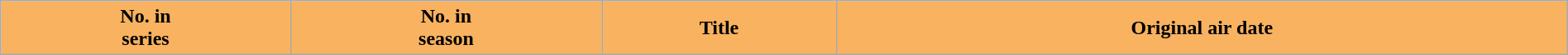<table class="wikitable plainrowheaders" style="width:100%; margin:auto;">
<tr>
<th style="background: #f9b25f">No. in<br>series</th>
<th style="background: #f9b25f">No. in<br>season</th>
<th style="background: #f9b25f">Title</th>
<th style="background: #f9b25f">Original air date<br>











</th>
</tr>
</table>
